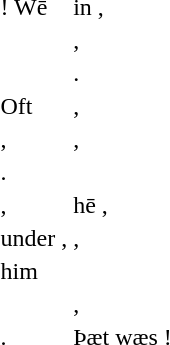<table class="latinx">
<tr>
<td>! Wē </td>
<td>in ,</td>
</tr>
<tr>
<td></td>
<td> ,</td>
</tr>
<tr>
<td> </td>
<td> .</td>
</tr>
<tr>
<td>Oft </td>
<td> ,</td>
</tr>
<tr>
<td> ,</td>
<td> ,</td>
</tr>
<tr>
<td> .</td>
<td>  </td>
</tr>
<tr>
<td> ,</td>
<td>hē  ,</td>
</tr>
<tr>
<td> under ,</td>
<td> ,</td>
</tr>
<tr>
<td> him </td>
<td></td>
</tr>
<tr>
<td></td>
<td>,</td>
</tr>
<tr>
<td> .</td>
<td>Þæt wæs  !</td>
</tr>
</table>
